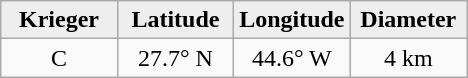<table class="wikitable">
<tr>
<th width="25%" style="background:#eeeeee;">Krieger</th>
<th width="25%" style="background:#eeeeee;">Latitude</th>
<th width="25%" style="background:#eeeeee;">Longitude</th>
<th width="25%" style="background:#eeeeee;">Diameter</th>
</tr>
<tr>
<td align="center">C</td>
<td align="center">27.7° N</td>
<td align="center">44.6° W</td>
<td align="center">4 km</td>
</tr>
</table>
